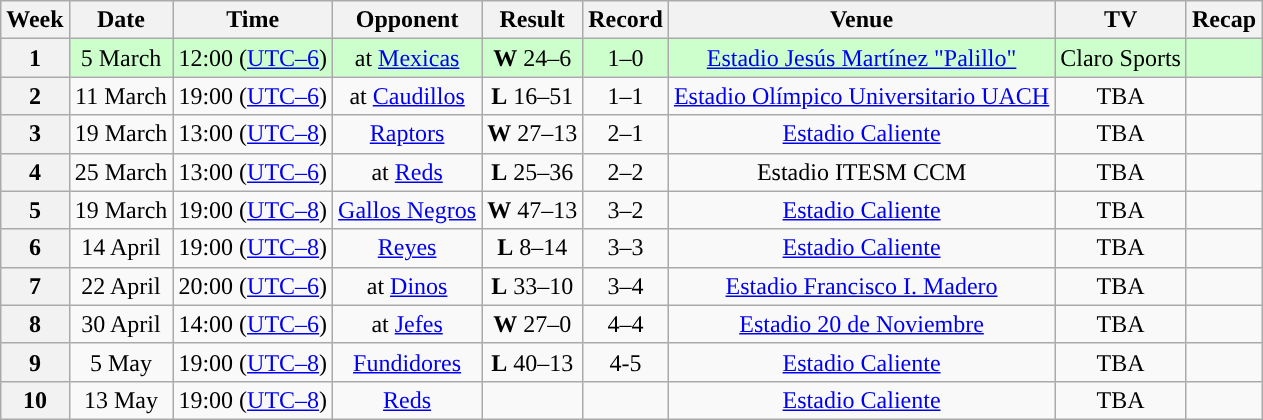<table class="wikitable" style="text-align:center">
<tr>
<th>Week</th>
<th>Date</th>
<th>Time</th>
<th>Opponent</th>
<th>Result</th>
<th>Record</th>
<th>Venue</th>
<th>TV</th>
<th>Recap</th>
</tr>
<tr style="background:#cfc">
<th>1</th>
<td>5 March</td>
<td>12:00 (<a href='#'>UTC–6</a>)</td>
<td>at <a href='#'>Mexicas</a></td>
<td><strong>W</strong> 24–6</td>
<td>1–0</td>
<td><a href='#'>Estadio Jesús Martínez "Palillo"</a></td>
<td>Claro Sports</td>
<td></td>
</tr>
<tr style="background:#">
<th>2</th>
<td>11 March</td>
<td>19:00 (<a href='#'>UTC–6</a>)</td>
<td>at <a href='#'>Caudillos</a></td>
<td><strong>L</strong> 16–51</td>
<td>1–1</td>
<td><a href='#'>Estadio Olímpico Universitario UACH</a></td>
<td>TBA</td>
<td></td>
</tr>
<tr style="background:#">
<th>3</th>
<td>19 March</td>
<td>13:00 (<a href='#'>UTC–8</a>)</td>
<td><a href='#'>Raptors</a></td>
<td><strong>W</strong> 27–13</td>
<td>2–1</td>
<td><a href='#'>Estadio Caliente</a></td>
<td>TBA</td>
<td></td>
</tr>
<tr style="background:#">
<th>4</th>
<td>25 March</td>
<td>13:00 (<a href='#'>UTC–6</a>)</td>
<td>at <a href='#'>Reds</a></td>
<td><strong>L</strong> 25–36</td>
<td>2–2</td>
<td>Estadio ITESM CCM</td>
<td>TBA</td>
<td></td>
</tr>
<tr style="background:#">
<th>5</th>
<td>19 March</td>
<td>19:00 (<a href='#'>UTC–8</a>)</td>
<td><a href='#'>Gallos Negros</a></td>
<td><strong>W</strong> 47–13</td>
<td>3–2</td>
<td><a href='#'>Estadio Caliente</a></td>
<td>TBA</td>
<td></td>
</tr>
<tr style="background:#">
<th>6</th>
<td>14 April</td>
<td>19:00 (<a href='#'>UTC–8</a>)</td>
<td><a href='#'>Reyes</a></td>
<td><strong>L</strong> 8–14</td>
<td>3–3</td>
<td><a href='#'>Estadio Caliente</a></td>
<td>TBA</td>
<td></td>
</tr>
<tr style="background:#">
<th>7</th>
<td>22 April</td>
<td>20:00 (<a href='#'>UTC–6</a>)</td>
<td>at <a href='#'>Dinos</a></td>
<td><strong>L</strong> 33–10</td>
<td>3–4</td>
<td><a href='#'>Estadio Francisco I. Madero</a></td>
<td>TBA</td>
<td></td>
</tr>
<tr style="background:#">
<th>8</th>
<td>30 April</td>
<td>14:00 (<a href='#'>UTC–6</a>)</td>
<td>at <a href='#'>Jefes</a></td>
<td><strong>W</strong> 27–0</td>
<td>4–4</td>
<td><a href='#'>Estadio 20 de Noviembre</a></td>
<td>TBA</td>
<td></td>
</tr>
<tr style="background:#">
<th>9</th>
<td>5 May</td>
<td>19:00 (<a href='#'>UTC–8</a>)</td>
<td><a href='#'>Fundidores</a></td>
<td><strong>L</strong> 40–13</td>
<td>4-5</td>
<td><a href='#'>Estadio Caliente</a></td>
<td>TBA</td>
<td></td>
</tr>
<tr style="background:#">
<th>10</th>
<td>13 May</td>
<td>19:00 (<a href='#'>UTC–8</a>)</td>
<td><a href='#'>Reds</a></td>
<td></td>
<td></td>
<td><a href='#'>Estadio Caliente</a></td>
<td>TBA</td>
<td></td>
</tr>
</table>
